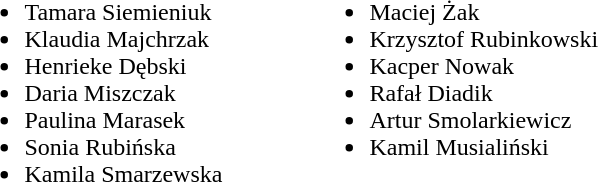<table>
<tr>
<td valign="top"><br><ul><li>Tamara Siemieniuk</li><li>Klaudia Majchrzak</li><li>Henrieke Dębski</li><li>Daria Miszczak</li><li>Paulina Marasek</li><li>Sonia Rubińska</li><li>Kamila Smarzewska</li></ul></td>
<td width="50"> </td>
<td valign="top"><br><ul><li>Maciej Żak</li><li>Krzysztof Rubinkowski</li><li>Kacper Nowak</li><li>Rafał Diadik</li><li>Artur Smolarkiewicz</li><li>Kamil Musialiński</li></ul></td>
</tr>
</table>
